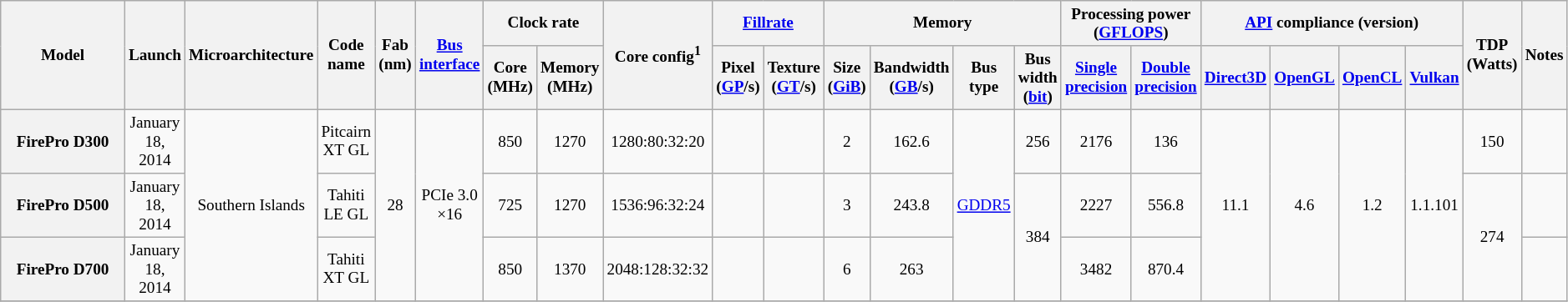<table class="mw-datatable wikitable sortable sort-under" style="font-size: 80%; text-align:center;">
<tr>
<th rowspan="2" style="width:10em">Model</th>
<th rowspan="2">Launch</th>
<th rowspan="2">Microarchitecture</th>
<th rowspan="2">Code name</th>
<th rowspan="2">Fab (nm)</th>
<th rowspan="2"><a href='#'>Bus interface</a></th>
<th colspan="2">Clock rate</th>
<th rowspan="2">Core config<sup>1</sup></th>
<th colspan="2"><a href='#'>Fillrate</a></th>
<th colspan="4">Memory</th>
<th colspan="2">Processing power<br>(<a href='#'>GFLOPS</a>)</th>
<th colspan="4"><a href='#'>API</a> compliance (version)</th>
<th rowspan="2">TDP (Watts)</th>
<th rowspan="2">Notes</th>
</tr>
<tr>
<th>Core (MHz)</th>
<th>Memory (MHz)</th>
<th>Pixel (<a href='#'>GP</a>/s)</th>
<th>Texture (<a href='#'>GT</a>/s)</th>
<th>Size (<a href='#'>GiB</a>)</th>
<th>Bandwidth (<a href='#'>GB</a>/s)</th>
<th>Bus type</th>
<th>Bus width (<a href='#'>bit</a>)</th>
<th><a href='#'>Single precision</a></th>
<th><a href='#'>Double precision</a></th>
<th><a href='#'>Direct3D</a></th>
<th><a href='#'>OpenGL</a></th>
<th><a href='#'>OpenCL</a></th>
<th><a href='#'>Vulkan</a></th>
</tr>
<tr>
<th>FirePro D300</th>
<td>January 18, 2014</td>
<td rowspan=3>Southern Islands</td>
<td>Pitcairn XT GL</td>
<td rowspan=3>28</td>
<td rowspan=3>PCIe 3.0 ×16</td>
<td>850</td>
<td>1270</td>
<td>1280:80:32:20</td>
<td></td>
<td></td>
<td>2</td>
<td>162.6</td>
<td rowspan=3><a href='#'>GDDR5</a></td>
<td>256</td>
<td>2176</td>
<td>136</td>
<td rowspan=3>11.1</td>
<td rowspan=3>4.6</td>
<td rowspan=3>1.2</td>
<td rowspan=3>1.1.101</td>
<td>150</td>
<td></td>
</tr>
<tr>
<th>FirePro D500</th>
<td>January 18, 2014</td>
<td>Tahiti LE GL</td>
<td>725</td>
<td>1270</td>
<td>1536:96:32:24</td>
<td></td>
<td></td>
<td>3</td>
<td>243.8</td>
<td rowspan=2>384</td>
<td>2227</td>
<td>556.8</td>
<td rowspan=2>274</td>
<td></td>
</tr>
<tr>
<th>FirePro D700</th>
<td>January 18, 2014</td>
<td>Tahiti XT GL</td>
<td>850</td>
<td>1370</td>
<td>2048:128:32:32</td>
<td></td>
<td></td>
<td>6</td>
<td>263</td>
<td>3482</td>
<td>870.4</td>
<td></td>
</tr>
<tr>
</tr>
</table>
